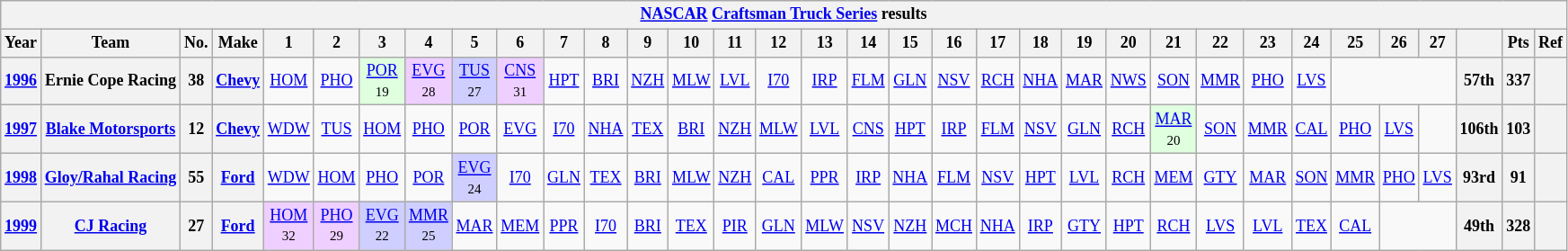<table class="wikitable" style="text-align:center; font-size:75%">
<tr>
<th colspan=45><a href='#'>NASCAR</a> <a href='#'>Craftsman Truck Series</a> results</th>
</tr>
<tr>
<th>Year</th>
<th>Team</th>
<th>No.</th>
<th>Make</th>
<th>1</th>
<th>2</th>
<th>3</th>
<th>4</th>
<th>5</th>
<th>6</th>
<th>7</th>
<th>8</th>
<th>9</th>
<th>10</th>
<th>11</th>
<th>12</th>
<th>13</th>
<th>14</th>
<th>15</th>
<th>16</th>
<th>17</th>
<th>18</th>
<th>19</th>
<th>20</th>
<th>21</th>
<th>22</th>
<th>23</th>
<th>24</th>
<th>25</th>
<th>26</th>
<th>27</th>
<th></th>
<th>Pts</th>
<th>Ref</th>
</tr>
<tr>
<th><a href='#'>1996</a></th>
<th>Ernie Cope Racing</th>
<th>38</th>
<th><a href='#'>Chevy</a></th>
<td><a href='#'>HOM</a></td>
<td><a href='#'>PHO</a></td>
<td style="background:#DFFFDF;"><a href='#'>POR</a><br><small>19</small></td>
<td style="background:#EFCFFF;"><a href='#'>EVG</a><br><small>28</small></td>
<td style="background:#CFCFFF;"><a href='#'>TUS</a><br><small>27</small></td>
<td style="background:#EFCFFF;"><a href='#'>CNS</a><br><small>31</small></td>
<td><a href='#'>HPT</a></td>
<td><a href='#'>BRI</a></td>
<td><a href='#'>NZH</a></td>
<td><a href='#'>MLW</a></td>
<td><a href='#'>LVL</a></td>
<td><a href='#'>I70</a></td>
<td><a href='#'>IRP</a></td>
<td><a href='#'>FLM</a></td>
<td><a href='#'>GLN</a></td>
<td><a href='#'>NSV</a></td>
<td><a href='#'>RCH</a></td>
<td><a href='#'>NHA</a></td>
<td><a href='#'>MAR</a></td>
<td><a href='#'>NWS</a></td>
<td><a href='#'>SON</a></td>
<td><a href='#'>MMR</a></td>
<td><a href='#'>PHO</a></td>
<td><a href='#'>LVS</a></td>
<td colspan=3></td>
<th>57th</th>
<th>337</th>
<th></th>
</tr>
<tr>
<th><a href='#'>1997</a></th>
<th><a href='#'>Blake Motorsports</a></th>
<th>12</th>
<th><a href='#'>Chevy</a></th>
<td><a href='#'>WDW</a></td>
<td><a href='#'>TUS</a></td>
<td><a href='#'>HOM</a></td>
<td><a href='#'>PHO</a></td>
<td><a href='#'>POR</a></td>
<td><a href='#'>EVG</a></td>
<td><a href='#'>I70</a></td>
<td><a href='#'>NHA</a></td>
<td><a href='#'>TEX</a></td>
<td><a href='#'>BRI</a></td>
<td><a href='#'>NZH</a></td>
<td><a href='#'>MLW</a></td>
<td><a href='#'>LVL</a></td>
<td><a href='#'>CNS</a></td>
<td><a href='#'>HPT</a></td>
<td><a href='#'>IRP</a></td>
<td><a href='#'>FLM</a></td>
<td><a href='#'>NSV</a></td>
<td><a href='#'>GLN</a></td>
<td><a href='#'>RCH</a></td>
<td style="background:#DFFFDF;"><a href='#'>MAR</a><br><small>20</small></td>
<td><a href='#'>SON</a></td>
<td><a href='#'>MMR</a></td>
<td><a href='#'>CAL</a></td>
<td><a href='#'>PHO</a></td>
<td><a href='#'>LVS</a></td>
<td></td>
<th>106th</th>
<th>103</th>
<th></th>
</tr>
<tr>
<th><a href='#'>1998</a></th>
<th><a href='#'>Gloy/Rahal Racing</a></th>
<th>55</th>
<th><a href='#'>Ford</a></th>
<td><a href='#'>WDW</a></td>
<td><a href='#'>HOM</a></td>
<td><a href='#'>PHO</a></td>
<td><a href='#'>POR</a></td>
<td style="background:#CFCFFF;"><a href='#'>EVG</a><br><small>24</small></td>
<td><a href='#'>I70</a></td>
<td><a href='#'>GLN</a></td>
<td><a href='#'>TEX</a></td>
<td><a href='#'>BRI</a></td>
<td><a href='#'>MLW</a></td>
<td><a href='#'>NZH</a></td>
<td><a href='#'>CAL</a></td>
<td><a href='#'>PPR</a></td>
<td><a href='#'>IRP</a></td>
<td><a href='#'>NHA</a></td>
<td><a href='#'>FLM</a></td>
<td><a href='#'>NSV</a></td>
<td><a href='#'>HPT</a></td>
<td><a href='#'>LVL</a></td>
<td><a href='#'>RCH</a></td>
<td><a href='#'>MEM</a></td>
<td><a href='#'>GTY</a></td>
<td><a href='#'>MAR</a></td>
<td><a href='#'>SON</a></td>
<td><a href='#'>MMR</a></td>
<td><a href='#'>PHO</a></td>
<td><a href='#'>LVS</a></td>
<th>93rd</th>
<th>91</th>
<th></th>
</tr>
<tr>
<th><a href='#'>1999</a></th>
<th><a href='#'>CJ Racing</a></th>
<th>27</th>
<th><a href='#'>Ford</a></th>
<td style="background:#EFCFFF;"><a href='#'>HOM</a><br><small>32</small></td>
<td style="background:#EFCFFF;"><a href='#'>PHO</a><br><small>29</small></td>
<td style="background:#CFCFFF;"><a href='#'>EVG</a><br><small>22</small></td>
<td style="background:#CFCFFF;"><a href='#'>MMR</a><br><small>25</small></td>
<td><a href='#'>MAR</a></td>
<td><a href='#'>MEM</a></td>
<td><a href='#'>PPR</a></td>
<td><a href='#'>I70</a></td>
<td><a href='#'>BRI</a></td>
<td><a href='#'>TEX</a></td>
<td><a href='#'>PIR</a></td>
<td><a href='#'>GLN</a></td>
<td><a href='#'>MLW</a></td>
<td><a href='#'>NSV</a></td>
<td><a href='#'>NZH</a></td>
<td><a href='#'>MCH</a></td>
<td><a href='#'>NHA</a></td>
<td><a href='#'>IRP</a></td>
<td><a href='#'>GTY</a></td>
<td><a href='#'>HPT</a></td>
<td><a href='#'>RCH</a></td>
<td><a href='#'>LVS</a></td>
<td><a href='#'>LVL</a></td>
<td><a href='#'>TEX</a></td>
<td><a href='#'>CAL</a></td>
<td colspan=2></td>
<th>49th</th>
<th>328</th>
<th></th>
</tr>
</table>
